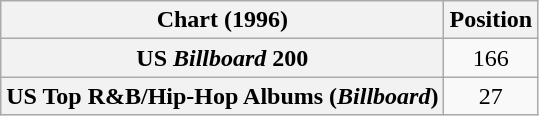<table class="wikitable sortable plainrowheaders" style="text-align:center">
<tr>
<th scope="col">Chart (1996)</th>
<th scope="col">Position</th>
</tr>
<tr>
<th scope="row">US <em>Billboard</em> 200</th>
<td>166</td>
</tr>
<tr>
<th scope="row">US Top R&B/Hip-Hop Albums (<em>Billboard</em>)</th>
<td>27</td>
</tr>
</table>
